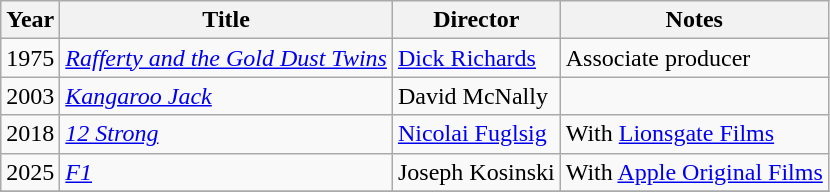<table class="wikitable">
<tr>
<th>Year</th>
<th>Title</th>
<th>Director</th>
<th>Notes</th>
</tr>
<tr>
<td>1975</td>
<td><em><a href='#'>Rafferty and the Gold Dust Twins</a></em></td>
<td><a href='#'>Dick Richards</a></td>
<td>Associate producer</td>
</tr>
<tr>
<td>2003</td>
<td><em><a href='#'>Kangaroo Jack</a></em></td>
<td>David McNally</td>
<td></td>
</tr>
<tr>
<td>2018</td>
<td><em><a href='#'>12 Strong</a></em></td>
<td><a href='#'>Nicolai Fuglsig</a></td>
<td>With <a href='#'>Lionsgate Films</a></td>
</tr>
<tr>
<td>2025</td>
<td><em><a href='#'>F1</a></em></td>
<td>Joseph Kosinski</td>
<td>With <a href='#'>Apple Original Films</a></td>
</tr>
<tr>
</tr>
</table>
